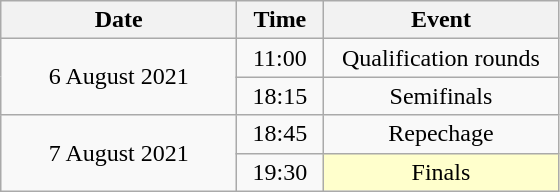<table class = "wikitable" style="text-align:center;">
<tr>
<th width=150>Date</th>
<th width=50>Time</th>
<th width=150>Event</th>
</tr>
<tr>
<td rowspan=2>6 August 2021</td>
<td>11:00</td>
<td>Qualification rounds</td>
</tr>
<tr>
<td>18:15</td>
<td>Semifinals</td>
</tr>
<tr>
<td rowspan=2>7 August 2021</td>
<td>18:45</td>
<td>Repechage</td>
</tr>
<tr>
<td>19:30</td>
<td bgcolor=ffffcc>Finals</td>
</tr>
</table>
